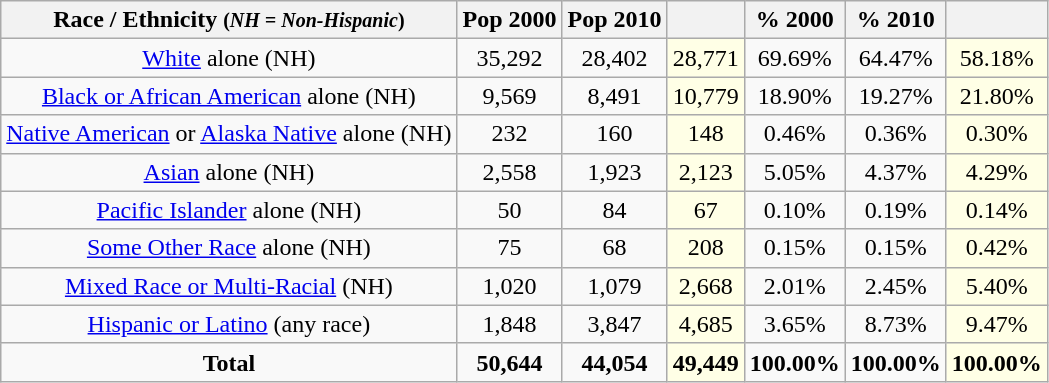<table class="wikitable" style="text-align:center;">
<tr>
<th>Race / Ethnicity <small>(<em>NH = Non-Hispanic</em>)</small></th>
<th>Pop 2000</th>
<th>Pop 2010</th>
<th></th>
<th>% 2000</th>
<th>% 2010</th>
<th></th>
</tr>
<tr>
<td><a href='#'>White</a> alone (NH)</td>
<td>35,292</td>
<td>28,402</td>
<td style="background: #ffffe6; ">28,771</td>
<td>69.69%</td>
<td>64.47%</td>
<td style="background: #ffffe6; ">58.18%</td>
</tr>
<tr>
<td><a href='#'>Black or African American</a> alone (NH)</td>
<td>9,569</td>
<td>8,491</td>
<td style="background: #ffffe6; ">10,779</td>
<td>18.90%</td>
<td>19.27%</td>
<td style="background: #ffffe6; ">21.80%</td>
</tr>
<tr>
<td><a href='#'>Native American</a> or <a href='#'>Alaska Native</a> alone (NH)</td>
<td>232</td>
<td>160</td>
<td style="background: #ffffe6; ">148</td>
<td>0.46%</td>
<td>0.36%</td>
<td style="background: #ffffe6; ">0.30%</td>
</tr>
<tr>
<td><a href='#'>Asian</a> alone (NH)</td>
<td>2,558</td>
<td>1,923</td>
<td style="background: #ffffe6; ">2,123</td>
<td>5.05%</td>
<td>4.37%</td>
<td style="background: #ffffe6; ">4.29%</td>
</tr>
<tr>
<td><a href='#'>Pacific Islander</a> alone (NH)</td>
<td>50</td>
<td>84</td>
<td style="background: #ffffe6; ">67</td>
<td>0.10%</td>
<td>0.19%</td>
<td style="background: #ffffe6; ">0.14%</td>
</tr>
<tr>
<td><a href='#'>Some Other Race</a> alone (NH)</td>
<td>75</td>
<td>68</td>
<td style="background: #ffffe6; ">208</td>
<td>0.15%</td>
<td>0.15%</td>
<td style="background: #ffffe6; ">0.42%</td>
</tr>
<tr>
<td><a href='#'>Mixed Race or Multi-Racial</a> (NH)</td>
<td>1,020</td>
<td>1,079</td>
<td style="background: #ffffe6; ">2,668</td>
<td>2.01%</td>
<td>2.45%</td>
<td style="background: #ffffe6; ">5.40%</td>
</tr>
<tr>
<td><a href='#'>Hispanic or Latino</a> (any race)</td>
<td>1,848</td>
<td>3,847</td>
<td style="background: #ffffe6; ">4,685</td>
<td>3.65%</td>
<td>8.73%</td>
<td style="background: #ffffe6; ">9.47%</td>
</tr>
<tr>
<td><strong>Total</strong></td>
<td><strong>50,644</strong></td>
<td><strong>44,054</strong></td>
<td style="background: #ffffe6; "><strong>49,449</strong></td>
<td><strong>100.00%</strong></td>
<td><strong>100.00%</strong></td>
<td style="background: #ffffe6; "><strong>100.00%</strong></td>
</tr>
</table>
